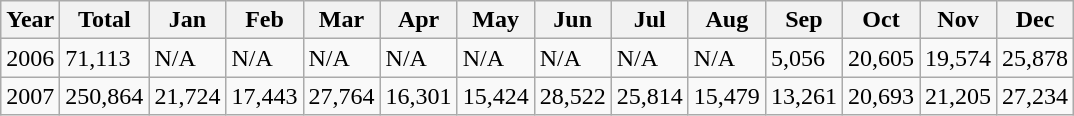<table class="wikitable">
<tr>
<th>Year</th>
<th>Total</th>
<th>Jan</th>
<th>Feb</th>
<th>Mar</th>
<th>Apr</th>
<th>May</th>
<th>Jun</th>
<th>Jul</th>
<th>Aug</th>
<th>Sep</th>
<th>Oct</th>
<th>Nov</th>
<th>Dec</th>
</tr>
<tr>
<td>2006</td>
<td>71,113</td>
<td>N/A</td>
<td>N/A</td>
<td>N/A</td>
<td>N/A</td>
<td>N/A</td>
<td>N/A</td>
<td>N/A</td>
<td>N/A</td>
<td>5,056</td>
<td>20,605</td>
<td>19,574</td>
<td>25,878</td>
</tr>
<tr>
<td>2007</td>
<td>250,864</td>
<td>21,724</td>
<td>17,443</td>
<td>27,764</td>
<td>16,301</td>
<td>15,424</td>
<td>28,522</td>
<td>25,814</td>
<td>15,479</td>
<td>13,261</td>
<td>20,693</td>
<td>21,205</td>
<td>27,234</td>
</tr>
</table>
